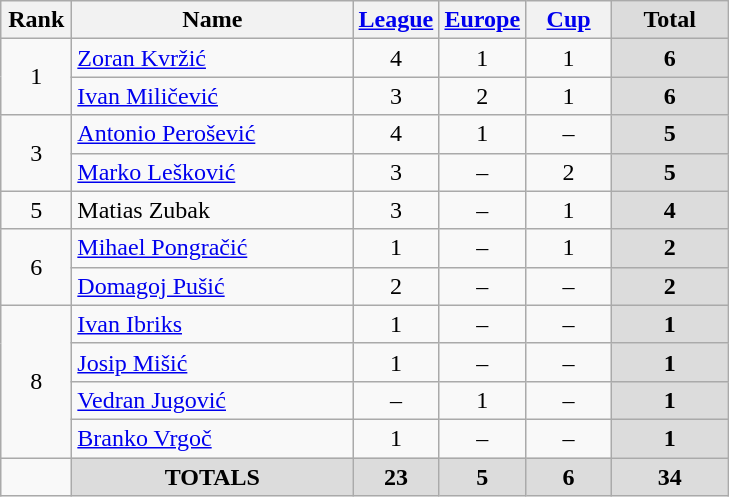<table class="wikitable" style="text-align: center;">
<tr>
<th width=40>Rank</th>
<th width=180>Name</th>
<th width=50><a href='#'>League</a></th>
<th width=50><a href='#'>Europe</a></th>
<th width=50><a href='#'>Cup</a></th>
<th width=70 style="background: #DCDCDC">Total</th>
</tr>
<tr>
<td rowspan=2>1</td>
<td style="text-align:left;"> <a href='#'>Zoran Kvržić</a></td>
<td>4</td>
<td>1</td>
<td>1</td>
<th style="background: #DCDCDC">6</th>
</tr>
<tr>
<td style="text-align:left;"> <a href='#'>Ivan Miličević</a></td>
<td>3</td>
<td>2</td>
<td>1</td>
<th style="background: #DCDCDC">6</th>
</tr>
<tr>
<td rowspan=2>3</td>
<td style="text-align:left;"> <a href='#'>Antonio Perošević</a></td>
<td>4</td>
<td>1</td>
<td>–</td>
<th style="background: #DCDCDC">5</th>
</tr>
<tr>
<td style="text-align:left;"> <a href='#'>Marko Lešković</a></td>
<td>3</td>
<td>–</td>
<td>2</td>
<th style="background: #DCDCDC">5</th>
</tr>
<tr>
<td rowspan=1>5</td>
<td style="text-align:left;"> Matias Zubak</td>
<td>3</td>
<td>–</td>
<td>1</td>
<th style="background: #DCDCDC">4</th>
</tr>
<tr>
<td rowspan=2>6</td>
<td style="text-align:left;"> <a href='#'>Mihael Pongračić</a></td>
<td>1</td>
<td>–</td>
<td>1</td>
<th style="background: #DCDCDC">2</th>
</tr>
<tr>
<td style="text-align:left;"> <a href='#'>Domagoj Pušić</a></td>
<td>2</td>
<td>–</td>
<td>–</td>
<th style="background: #DCDCDC">2</th>
</tr>
<tr>
<td rowspan=4>8</td>
<td style="text-align:left;"> <a href='#'>Ivan Ibriks</a></td>
<td>1</td>
<td>–</td>
<td>–</td>
<th style="background: #DCDCDC">1</th>
</tr>
<tr>
<td style="text-align:left;"> <a href='#'>Josip Mišić</a></td>
<td>1</td>
<td>–</td>
<td>–</td>
<th style="background: #DCDCDC">1</th>
</tr>
<tr>
<td style="text-align:left;"> <a href='#'>Vedran Jugović</a></td>
<td>–</td>
<td>1</td>
<td>–</td>
<th style="background: #DCDCDC">1</th>
</tr>
<tr>
<td style="text-align:left;"> <a href='#'>Branko Vrgoč</a></td>
<td>1</td>
<td>–</td>
<td>–</td>
<th style="background: #DCDCDC">1</th>
</tr>
<tr>
<td></td>
<th style="background: #DCDCDC">TOTALS</th>
<th style="background: #DCDCDC">23</th>
<th style="background: #DCDCDC">5</th>
<th style="background: #DCDCDC">6</th>
<th style="background: #DCDCDC">34</th>
</tr>
</table>
